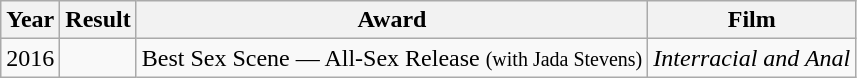<table class="wikitable">
<tr>
<th>Year</th>
<th>Result</th>
<th>Award</th>
<th>Film</th>
</tr>
<tr>
<td>2016</td>
<td></td>
<td>Best Sex Scene — All-Sex Release <small>(with Jada Stevens)</small></td>
<td><em>Interracial and Anal </em></td>
</tr>
</table>
